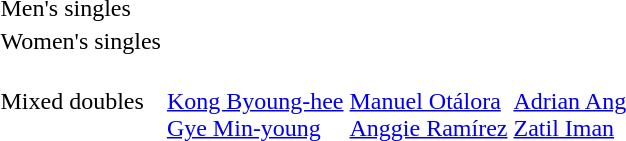<table>
<tr>
<td>Men's singles<br></td>
<td></td>
<td></td>
<td></td>
</tr>
<tr>
<td>Women's singles<br></td>
<td></td>
<td></td>
<td></td>
</tr>
<tr>
<td>Mixed doubles<br></td>
<td><br><a href='#'>Kong Byoung-hee</a><br><a href='#'>Gye Min-young</a></td>
<td><br><a href='#'>Manuel Otálora</a><br><a href='#'>Anggie Ramírez</a></td>
<td><br><a href='#'>Adrian Ang</a><br><a href='#'>Zatil Iman</a></td>
</tr>
</table>
